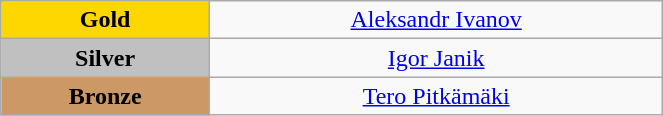<table class="wikitable" style="text-align:center; " width="35%">
<tr>
<td bgcolor="gold"><strong>Gold</strong></td>
<td><a href='#'>Aleksandr Ivanov</a><br>  <small><em></em></small></td>
</tr>
<tr>
<td bgcolor="silver"><strong>Silver</strong></td>
<td><a href='#'>Igor Janik</a><br>  <small><em></em></small></td>
</tr>
<tr>
<td bgcolor="CC9966"><strong>Bronze</strong></td>
<td><a href='#'>Tero Pitkämäki</a><br>  <small><em></em></small></td>
</tr>
</table>
